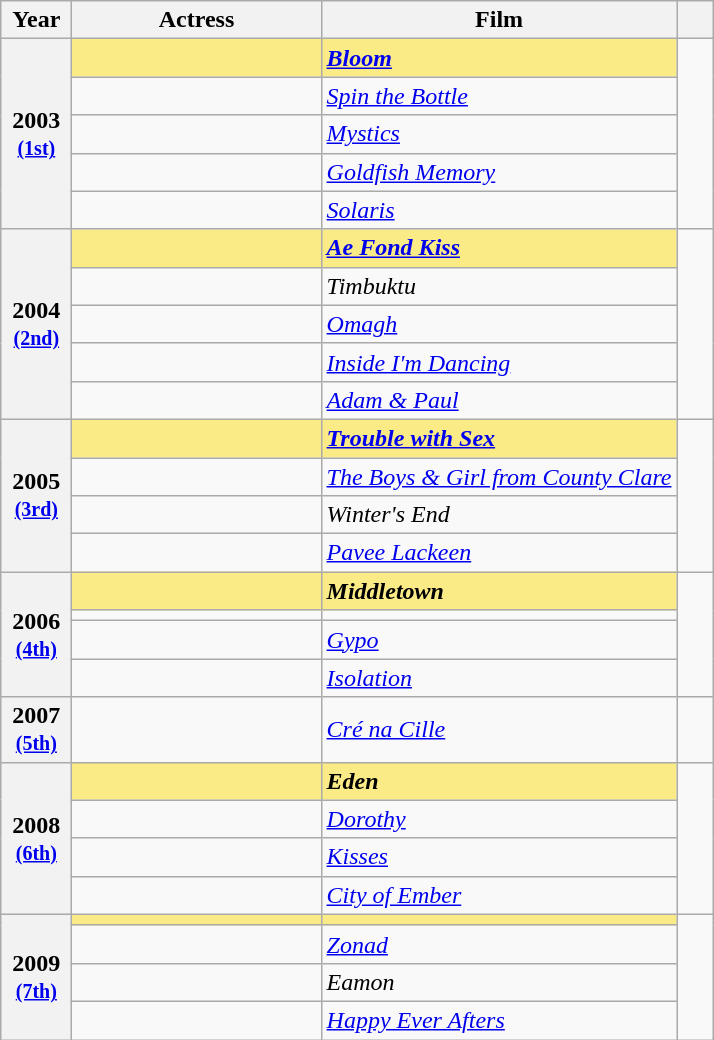<table class="wikitable sortable">
<tr>
<th scope="col" style="width:10%;">Year</th>
<th scope="col" style="width:35%;">Actress</th>
<th scope="col" style="width:50%;">Film</th>
<th scope="col" style="width:5%;" class="unsortable"></th>
</tr>
<tr>
<th scope="row" rowspan=5 style="text-align:center">2003<br><small><a href='#'>(1st)</a></small></th>
<td style="background:#FAEB86;"><strong> </strong></td>
<td style="background:#FAEB86;"><strong><em><a href='#'>Bloom</a></em></strong></td>
<td rowspan=5 style="text-align:center;"></td>
</tr>
<tr>
<td></td>
<td><em><a href='#'>Spin the Bottle</a></em></td>
</tr>
<tr>
<td></td>
<td><em><a href='#'>Mystics</a></em></td>
</tr>
<tr>
<td></td>
<td><em><a href='#'>Goldfish Memory</a></em></td>
</tr>
<tr>
<td></td>
<td><em><a href='#'>Solaris</a></em></td>
</tr>
<tr>
<th scope="row" rowspan=5 style="text-align:center">2004<br><small><a href='#'>(2nd)</a></small></th>
<td style="background:#FAEB86;"><strong> </strong></td>
<td style="background:#FAEB86;"><strong><em><a href='#'>Ae Fond Kiss</a></em></strong></td>
<td rowspan=5 style="text-align:center;"></td>
</tr>
<tr>
<td></td>
<td><em>Timbuktu</em></td>
</tr>
<tr>
<td></td>
<td><em><a href='#'>Omagh</a></em></td>
</tr>
<tr>
<td></td>
<td><em><a href='#'>Inside I'm Dancing</a></em></td>
</tr>
<tr>
<td></td>
<td><em><a href='#'>Adam & Paul</a></em></td>
</tr>
<tr>
<th scope="row" rowspan=4 style="text-align:center">2005<br><small><a href='#'>(3rd)</a></small></th>
<td style="background:#FAEB86;"><strong> </strong></td>
<td style="background:#FAEB86;"><strong><em><a href='#'>Trouble with Sex</a></em></strong></td>
<td rowspan=4 style="text-align:center;"></td>
</tr>
<tr>
<td></td>
<td><em><a href='#'>The Boys & Girl from County Clare</a></em></td>
</tr>
<tr>
<td></td>
<td><em>Winter's End</em></td>
</tr>
<tr>
<td></td>
<td><em><a href='#'>Pavee Lackeen</a></em></td>
</tr>
<tr>
<th scope="row" rowspan=4 style="text-align:center">2006<br><small><a href='#'>(4th)</a></small></th>
<td style="background:#FAEB86;"><strong> </strong></td>
<td style="background:#FAEB86;"><strong><em>Middletown</em></strong></td>
<td rowspan=4 style="text-align:center;"></td>
</tr>
<tr>
<td></td>
<td></td>
</tr>
<tr>
<td></td>
<td><em><a href='#'>Gypo</a></em></td>
</tr>
<tr>
<td></td>
<td><em><a href='#'>Isolation</a></em></td>
</tr>
<tr>
<th scope="row" style="text-align:center">2007<br><small><a href='#'>(5th)</a></small></th>
<td></td>
<td><em><a href='#'>Cré na Cille</a></em></td>
<td style="text-align:center;"></td>
</tr>
<tr>
<th scope="row" rowspan=4 style="text-align:center">2008<br><small><a href='#'>(6th)</a></small></th>
<td style="background:#FAEB86;"><strong> </strong></td>
<td style="background:#FAEB86;"><strong><em>Eden</em></strong></td>
<td rowspan=4 style="text-align:center;"></td>
</tr>
<tr>
<td></td>
<td><em><a href='#'>Dorothy</a></em></td>
</tr>
<tr>
<td></td>
<td><em><a href='#'>Kisses</a></em></td>
</tr>
<tr>
<td></td>
<td><em><a href='#'>City of Ember</a></em></td>
</tr>
<tr>
<th scope="row" rowspan=4 style="text-align:center">2009<br><small><a href='#'>(7th)</a></small></th>
<td style="background:#FAEB86;"><strong> </strong></td>
<td style="background:#FAEB86;"><strong></strong></td>
<td rowspan=4 style="text-align:center;"></td>
</tr>
<tr>
<td></td>
<td><em><a href='#'>Zonad</a></em></td>
</tr>
<tr>
<td></td>
<td><em>Eamon</em></td>
</tr>
<tr>
<td></td>
<td><em><a href='#'>Happy Ever Afters</a></em></td>
</tr>
</table>
